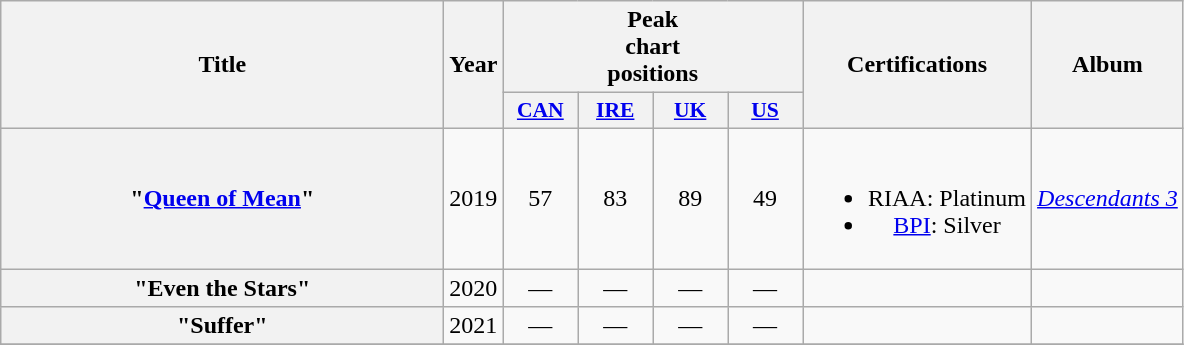<table class="wikitable plainrowheaders" style="text-align:center">
<tr>
<th scope="col" rowspan="2" style="width:18em;">Title</th>
<th scope="col" rowspan="2">Year</th>
<th scope="col" colspan="4">Peak<br>chart<br>positions</th>
<th scope="col" rowspan="2">Certifications</th>
<th scope="col" rowspan="2">Album</th>
</tr>
<tr>
<th scope="col" style="width:3em;font-size:90%;"><a href='#'>CAN</a><br></th>
<th scope="col" style="width:3em;font-size:90%;"><a href='#'>IRE</a><br></th>
<th scope="col" style="width:3em;font-size:90%;"><a href='#'>UK</a><br></th>
<th scope="col" style="width:3em;font-size:90%;"><a href='#'>US</a><br></th>
</tr>
<tr>
<th scope="row">"<a href='#'>Queen of Mean</a>"</th>
<td>2019</td>
<td>57</td>
<td>83</td>
<td>89</td>
<td>49</td>
<td><br><ul><li>RIAA: Platinum</li><li><a href='#'>BPI</a>: Silver</li></ul></td>
<td><em><a href='#'>Descendants 3</a></em></td>
</tr>
<tr>
<th scope="row">"Even the Stars"</th>
<td>2020</td>
<td>—</td>
<td>—</td>
<td>—</td>
<td>—</td>
<td></td>
<td></td>
</tr>
<tr>
<th scope="row">"Suffer"</th>
<td>2021</td>
<td>—</td>
<td>—</td>
<td>—</td>
<td>—</td>
<td></td>
<td></td>
</tr>
<tr>
</tr>
</table>
